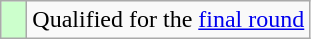<table class="wikitable">
<tr>
<td width=10px bgcolor=#ccffcc></td>
<td>Qualified for the <a href='#'>final round</a></td>
</tr>
</table>
